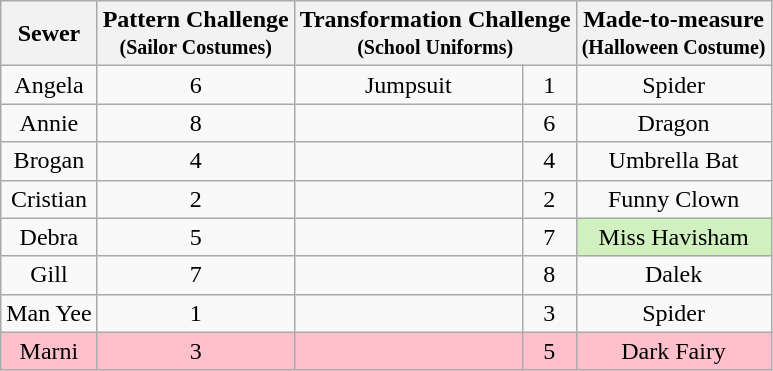<table class="wikitable" style="text-align:center;">
<tr>
<th>Sewer</th>
<th>Pattern Challenge<br><small>(Sailor Costumes)</small></th>
<th colspan="2">Transformation Challenge<br><small>(School Uniforms)</small></th>
<th>Made-to-measure<br><small>(Halloween Costume)</small></th>
</tr>
<tr>
<td>Angela</td>
<td>6</td>
<td>Jumpsuit</td>
<td>1</td>
<td>Spider</td>
</tr>
<tr>
<td>Annie</td>
<td>8</td>
<td></td>
<td>6</td>
<td>Dragon</td>
</tr>
<tr>
<td>Brogan</td>
<td>4</td>
<td></td>
<td>4</td>
<td>Umbrella Bat</td>
</tr>
<tr>
<td>Cristian</td>
<td>2</td>
<td></td>
<td>2</td>
<td>Funny Clown</td>
</tr>
<tr>
<td>Debra</td>
<td>5</td>
<td></td>
<td>7</td>
<td style="background:#d0f0c0">Miss Havisham</td>
</tr>
<tr>
<td>Gill</td>
<td>7</td>
<td></td>
<td>8</td>
<td>Dalek</td>
</tr>
<tr>
<td>Man Yee</td>
<td>1</td>
<td></td>
<td>3</td>
<td>Spider</td>
</tr>
<tr style="background:pink">
<td>Marni</td>
<td>3</td>
<td></td>
<td>5</td>
<td>Dark Fairy</td>
</tr>
</table>
